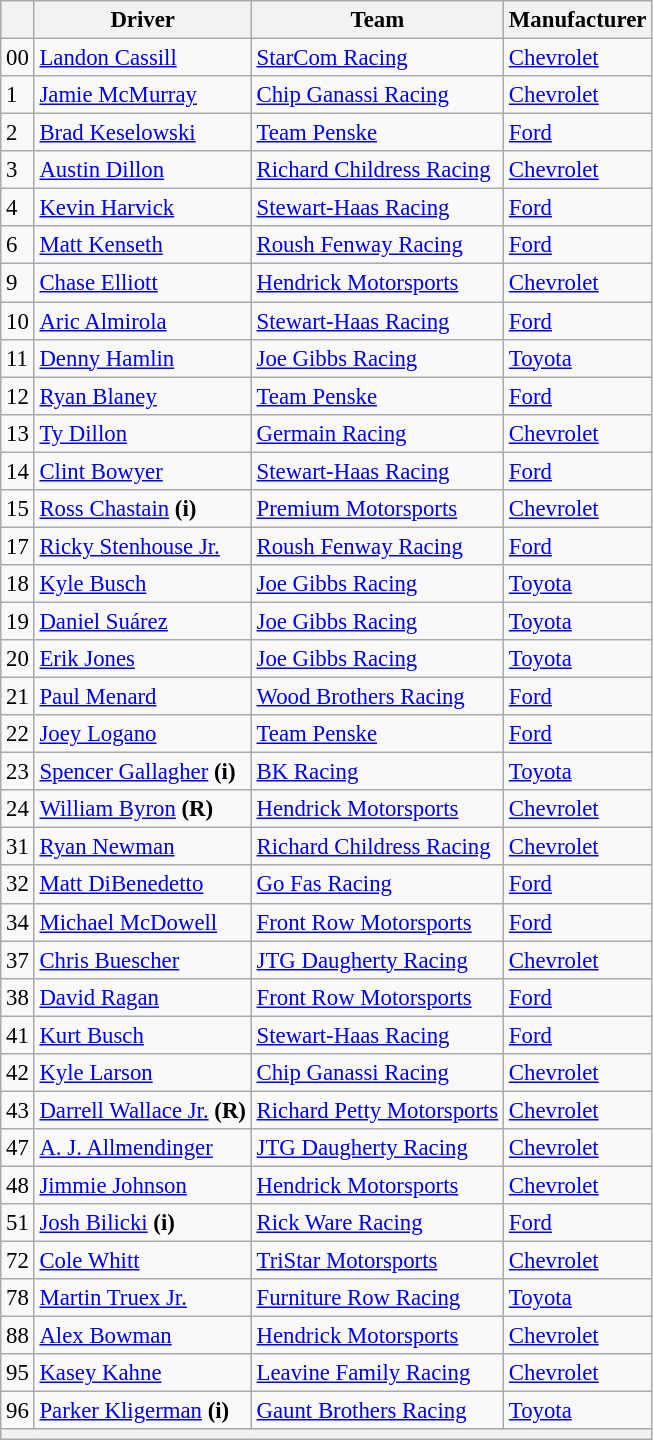<table class="wikitable" style="font-size:95%">
<tr>
<th></th>
<th>Driver</th>
<th>Team</th>
<th>Manufacturer</th>
</tr>
<tr>
<td>00</td>
<td><a href='#'>Landon Cassill</a></td>
<td><a href='#'>StarCom Racing</a></td>
<td><a href='#'>Chevrolet</a></td>
</tr>
<tr>
<td>1</td>
<td><a href='#'>Jamie McMurray</a></td>
<td><a href='#'>Chip Ganassi Racing</a></td>
<td><a href='#'>Chevrolet</a></td>
</tr>
<tr>
<td>2</td>
<td><a href='#'>Brad Keselowski</a></td>
<td><a href='#'>Team Penske</a></td>
<td><a href='#'>Ford</a></td>
</tr>
<tr>
<td>3</td>
<td><a href='#'>Austin Dillon</a></td>
<td><a href='#'>Richard Childress Racing</a></td>
<td><a href='#'>Chevrolet</a></td>
</tr>
<tr>
<td>4</td>
<td><a href='#'>Kevin Harvick</a></td>
<td><a href='#'>Stewart-Haas Racing</a></td>
<td><a href='#'>Ford</a></td>
</tr>
<tr>
<td>6</td>
<td><a href='#'>Matt Kenseth</a></td>
<td><a href='#'>Roush Fenway Racing</a></td>
<td><a href='#'>Ford</a></td>
</tr>
<tr>
<td>9</td>
<td><a href='#'>Chase Elliott</a></td>
<td><a href='#'>Hendrick Motorsports</a></td>
<td><a href='#'>Chevrolet</a></td>
</tr>
<tr>
<td>10</td>
<td><a href='#'>Aric Almirola</a></td>
<td><a href='#'>Stewart-Haas Racing</a></td>
<td><a href='#'>Ford</a></td>
</tr>
<tr>
<td>11</td>
<td><a href='#'>Denny Hamlin</a></td>
<td><a href='#'>Joe Gibbs Racing</a></td>
<td><a href='#'>Toyota</a></td>
</tr>
<tr>
<td>12</td>
<td><a href='#'>Ryan Blaney</a></td>
<td><a href='#'>Team Penske</a></td>
<td><a href='#'>Ford</a></td>
</tr>
<tr>
<td>13</td>
<td><a href='#'>Ty Dillon</a></td>
<td><a href='#'>Germain Racing</a></td>
<td><a href='#'>Chevrolet</a></td>
</tr>
<tr>
<td>14</td>
<td><a href='#'>Clint Bowyer</a></td>
<td><a href='#'>Stewart-Haas Racing</a></td>
<td><a href='#'>Ford</a></td>
</tr>
<tr>
<td>15</td>
<td><a href='#'>Ross Chastain</a> <strong>(i)</strong></td>
<td><a href='#'>Premium Motorsports</a></td>
<td><a href='#'>Chevrolet</a></td>
</tr>
<tr>
<td>17</td>
<td><a href='#'>Ricky Stenhouse Jr.</a></td>
<td><a href='#'>Roush Fenway Racing</a></td>
<td><a href='#'>Ford</a></td>
</tr>
<tr>
<td>18</td>
<td><a href='#'>Kyle Busch</a></td>
<td><a href='#'>Joe Gibbs Racing</a></td>
<td><a href='#'>Toyota</a></td>
</tr>
<tr>
<td>19</td>
<td><a href='#'>Daniel Suárez</a></td>
<td><a href='#'>Joe Gibbs Racing</a></td>
<td><a href='#'>Toyota</a></td>
</tr>
<tr>
<td>20</td>
<td><a href='#'>Erik Jones</a></td>
<td><a href='#'>Joe Gibbs Racing</a></td>
<td><a href='#'>Toyota</a></td>
</tr>
<tr>
<td>21</td>
<td><a href='#'>Paul Menard</a></td>
<td><a href='#'>Wood Brothers Racing</a></td>
<td><a href='#'>Ford</a></td>
</tr>
<tr>
<td>22</td>
<td><a href='#'>Joey Logano</a></td>
<td><a href='#'>Team Penske</a></td>
<td><a href='#'>Ford</a></td>
</tr>
<tr>
<td>23</td>
<td><a href='#'>Spencer Gallagher</a> <strong>(i)</strong></td>
<td><a href='#'>BK Racing</a></td>
<td><a href='#'>Toyota</a></td>
</tr>
<tr>
<td>24</td>
<td><a href='#'>William Byron</a> <strong>(R)</strong></td>
<td><a href='#'>Hendrick Motorsports</a></td>
<td><a href='#'>Chevrolet</a></td>
</tr>
<tr>
<td>31</td>
<td><a href='#'>Ryan Newman</a></td>
<td><a href='#'>Richard Childress Racing</a></td>
<td><a href='#'>Chevrolet</a></td>
</tr>
<tr>
<td>32</td>
<td><a href='#'>Matt DiBenedetto</a></td>
<td><a href='#'>Go Fas Racing</a></td>
<td><a href='#'>Ford</a></td>
</tr>
<tr>
<td>34</td>
<td><a href='#'>Michael McDowell</a></td>
<td><a href='#'>Front Row Motorsports</a></td>
<td><a href='#'>Ford</a></td>
</tr>
<tr>
<td>37</td>
<td><a href='#'>Chris Buescher</a></td>
<td><a href='#'>JTG Daugherty Racing</a></td>
<td><a href='#'>Chevrolet</a></td>
</tr>
<tr>
<td>38</td>
<td><a href='#'>David Ragan</a></td>
<td><a href='#'>Front Row Motorsports</a></td>
<td><a href='#'>Ford</a></td>
</tr>
<tr>
<td>41</td>
<td><a href='#'>Kurt Busch</a></td>
<td><a href='#'>Stewart-Haas Racing</a></td>
<td><a href='#'>Ford</a></td>
</tr>
<tr>
<td>42</td>
<td><a href='#'>Kyle Larson</a></td>
<td><a href='#'>Chip Ganassi Racing</a></td>
<td><a href='#'>Chevrolet</a></td>
</tr>
<tr>
<td>43</td>
<td><a href='#'>Darrell Wallace Jr.</a> <strong>(R)</strong></td>
<td><a href='#'>Richard Petty Motorsports</a></td>
<td><a href='#'>Chevrolet</a></td>
</tr>
<tr>
<td>47</td>
<td><a href='#'>A. J. Allmendinger</a></td>
<td><a href='#'>JTG Daugherty Racing</a></td>
<td><a href='#'>Chevrolet</a></td>
</tr>
<tr>
<td>48</td>
<td><a href='#'>Jimmie Johnson</a></td>
<td><a href='#'>Hendrick Motorsports</a></td>
<td><a href='#'>Chevrolet</a></td>
</tr>
<tr>
<td>51</td>
<td><a href='#'>Josh Bilicki</a> <strong>(i)</strong></td>
<td><a href='#'>Rick Ware Racing</a></td>
<td><a href='#'>Ford</a></td>
</tr>
<tr>
<td>72</td>
<td><a href='#'>Cole Whitt</a></td>
<td><a href='#'>TriStar Motorsports</a></td>
<td><a href='#'>Chevrolet</a></td>
</tr>
<tr>
<td>78</td>
<td><a href='#'>Martin Truex Jr.</a></td>
<td><a href='#'>Furniture Row Racing</a></td>
<td><a href='#'>Toyota</a></td>
</tr>
<tr>
<td>88</td>
<td><a href='#'>Alex Bowman</a></td>
<td><a href='#'>Hendrick Motorsports</a></td>
<td><a href='#'>Chevrolet</a></td>
</tr>
<tr>
<td>95</td>
<td><a href='#'>Kasey Kahne</a></td>
<td><a href='#'>Leavine Family Racing</a></td>
<td><a href='#'>Chevrolet</a></td>
</tr>
<tr>
<td>96</td>
<td><a href='#'>Parker Kligerman</a> <strong>(i)</strong></td>
<td><a href='#'>Gaunt Brothers Racing</a></td>
<td><a href='#'>Toyota</a></td>
</tr>
<tr>
<th colspan="4"></th>
</tr>
</table>
